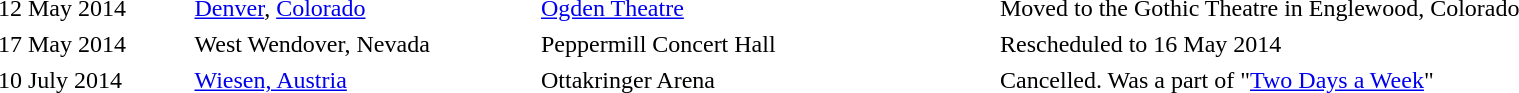<table cellpadding="2" style="border: 0px solid darkgray;">
<tr>
<th width="125"></th>
<th width="225"></th>
<th width="300"></th>
<th width="375"></th>
</tr>
<tr border="0">
<td>12 May 2014</td>
<td><a href='#'>Denver</a>, <a href='#'>Colorado</a></td>
<td><a href='#'>Ogden Theatre</a></td>
<td>Moved to the Gothic Theatre in Englewood, Colorado</td>
</tr>
<tr>
<td>17 May 2014</td>
<td>West Wendover, Nevada</td>
<td>Peppermill Concert Hall</td>
<td>Rescheduled to 16 May 2014</td>
</tr>
<tr>
<td>10 July 2014</td>
<td><a href='#'>Wiesen, Austria</a></td>
<td>Ottakringer Arena</td>
<td>Cancelled. Was a part of "<a href='#'>Two Days a Week</a>"</td>
</tr>
<tr>
</tr>
</table>
